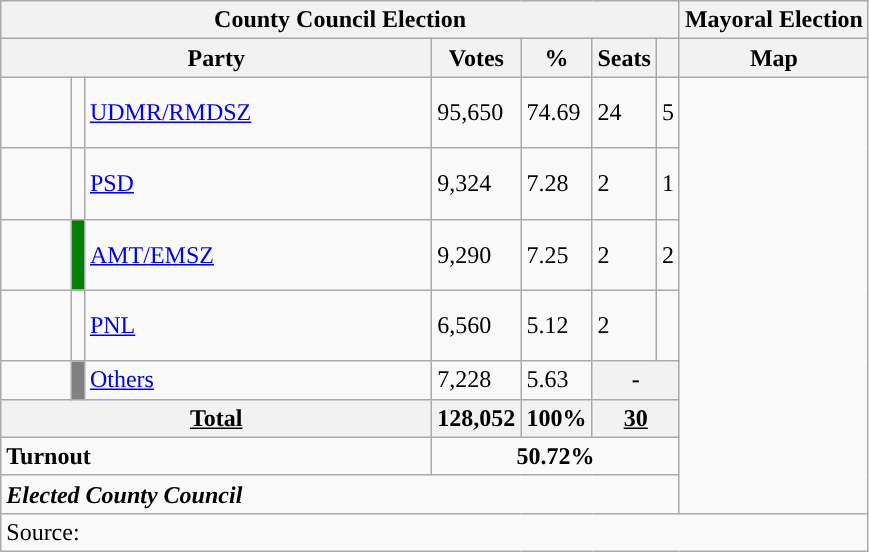<table class="wikitable" style="text-align:left">
<tr>
<th colspan="7">County Council Election</th>
<th>Mayoral Election</th>
</tr>
<tr>
<th colspan="3" width="280">Party</th>
<th>Votes</th>
<th>%</th>
<th>Seats</th>
<th></th>
<th>Map</th>
</tr>
<tr>
<td width="40" height="40"></td>
<td style="color:inherit;background:"></td>
<td align="left"><a href='#'>UDMR/RMDSZ</a></td>
<td>95,650</td>
<td>74.69</td>
<td>24</td>
<td>5</td>
<td rowspan="8"></td>
</tr>
<tr>
<td height="40"></td>
<td style="color:inherit;background:"></td>
<td align="left"><a href='#'>PSD</a></td>
<td>9,324</td>
<td>7.28</td>
<td>2</td>
<td>1</td>
</tr>
<tr>
<td height="40"></td>
<td width="1" style="color:inherit;background:#008000;"></td>
<td align="left"><a href='#'>AMT/EMSZ</a></td>
<td>9,290</td>
<td>7.25</td>
<td>2</td>
<td>2</td>
</tr>
<tr>
<td height="40"></td>
<td style="color:inherit;background:"></td>
<td align="left"><a href='#'>PNL</a></td>
<td>6,560</td>
<td>5.12</td>
<td>2</td>
<td></td>
</tr>
<tr>
<td></td>
<td style="background-color:Grey "></td>
<td align="left"><a href='#'>Others</a></td>
<td>7,228</td>
<td>5.63</td>
<th colspan="2">-</th>
</tr>
<tr>
<th colspan="3"><strong><u>Total</u></strong></th>
<th style="text-align:left">128,052</th>
<th style="text-align:left">100%</th>
<th colspan="2"><strong><u>30</u></strong></th>
</tr>
<tr>
<td colspan="3"><strong>Turnout</strong></td>
<td colspan="4" style="text-align: center"><strong>50.72%</strong></td>
</tr>
<tr>
<td colspan="7"><strong><em>Elected County Council</em></strong></td>
</tr>
<tr>
<td colspan="8">Source: </td>
</tr>
</table>
